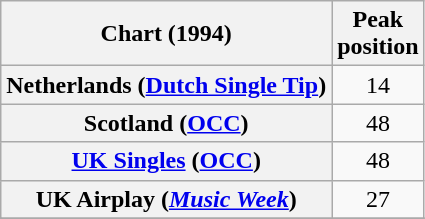<table class="wikitable sortable plainrowheaders" style="text-align:center">
<tr>
<th scope="col">Chart (1994)</th>
<th scope="col">Peak<br>position</th>
</tr>
<tr>
<th scope="row">Netherlands (<a href='#'>Dutch Single Tip</a>)</th>
<td>14</td>
</tr>
<tr>
<th scope="row">Scotland (<a href='#'>OCC</a>)</th>
<td>48</td>
</tr>
<tr>
<th scope="row"><a href='#'>UK Singles</a> (<a href='#'>OCC</a>)</th>
<td>48</td>
</tr>
<tr>
<th scope="row">UK Airplay (<em><a href='#'>Music Week</a></em>)</th>
<td>27</td>
</tr>
<tr>
</tr>
<tr>
</tr>
<tr>
</tr>
<tr>
</tr>
</table>
